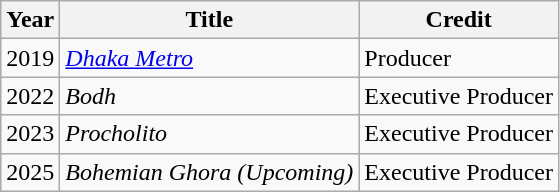<table class="wikitable">
<tr>
<th>Year</th>
<th>Title</th>
<th>Credit</th>
</tr>
<tr>
<td>2019</td>
<td><a href='#'><em>Dhaka Metro</em></a></td>
<td>Producer</td>
</tr>
<tr>
<td>2022</td>
<td><em>Bodh</em></td>
<td>Executive Producer</td>
</tr>
<tr>
<td>2023</td>
<td><em>Procholito</em></td>
<td>Executive Producer</td>
</tr>
<tr>
<td>2025</td>
<td><em>Bohemian Ghora (Upcoming)</em></td>
<td>Executive Producer</td>
</tr>
</table>
